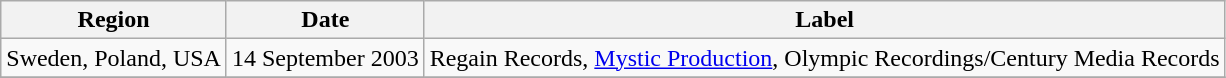<table class="wikitable plainrowheaders">
<tr>
<th scope="col">Region</th>
<th scope="col">Date</th>
<th scope="col">Label</th>
</tr>
<tr>
<td>Sweden, Poland, USA</td>
<td>14 September 2003</td>
<td>Regain Records, <a href='#'>Mystic Production</a>, Olympic Recordings/Century Media Records</td>
</tr>
<tr>
</tr>
</table>
